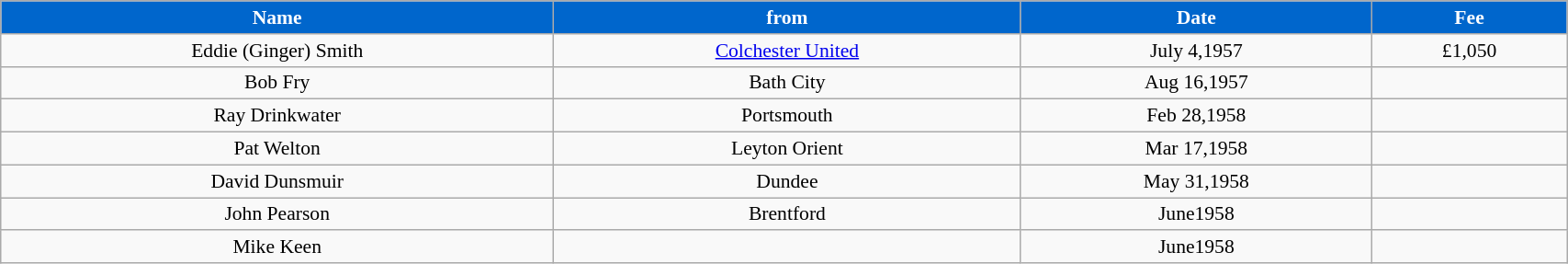<table class="wikitable" style="text-align:center; font-size:90%; width:90%;">
<tr>
<th style="background:#0066CC; color:#FFFFFF; text-align:center;"><strong>Name</strong></th>
<th style="background:#0066CC; color:#FFFFFF; text-align:center;">from</th>
<th style="background:#0066CC; color:#FFFFFF; text-align:center;">Date</th>
<th style="background:#0066CC;color:#FFFFFF">Fee</th>
</tr>
<tr>
<td>Eddie (Ginger) Smith</td>
<td><a href='#'>Colchester United</a></td>
<td>July 4,1957</td>
<td>£1,050</td>
</tr>
<tr>
<td>Bob Fry</td>
<td>Bath City</td>
<td>Aug 16,1957</td>
<td></td>
</tr>
<tr>
<td>Ray Drinkwater</td>
<td>Portsmouth</td>
<td>Feb 28,1958</td>
<td></td>
</tr>
<tr>
<td>Pat Welton</td>
<td>Leyton Orient</td>
<td>Mar 17,1958</td>
<td></td>
</tr>
<tr>
<td>David Dunsmuir</td>
<td>Dundee</td>
<td>May 31,1958</td>
<td></td>
</tr>
<tr>
<td>John Pearson</td>
<td>Brentford</td>
<td>June1958</td>
<td></td>
</tr>
<tr>
<td>Mike Keen</td>
<td></td>
<td>June1958</td>
<td></td>
</tr>
</table>
